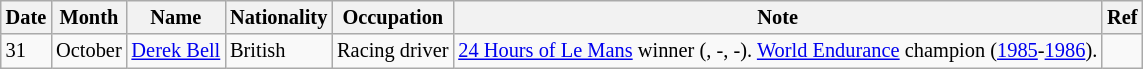<table class="wikitable" style="font-size:85%;">
<tr>
<th>Date</th>
<th>Month</th>
<th>Name</th>
<th>Nationality</th>
<th>Occupation</th>
<th>Note</th>
<th>Ref</th>
</tr>
<tr>
<td>31</td>
<td>October</td>
<td><a href='#'>Derek Bell</a></td>
<td>British</td>
<td>Racing driver</td>
<td><a href='#'>24 Hours of Le Mans</a> winner (, -, -). <a href='#'>World Endurance</a> champion (<a href='#'>1985</a>-<a href='#'>1986</a>).</td>
<td></td>
</tr>
</table>
